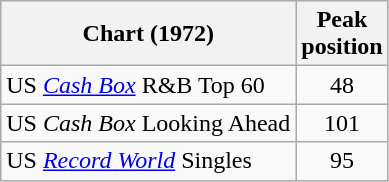<table class="wikitable">
<tr>
<th>Chart (1972)</th>
<th>Peak<br>position</th>
</tr>
<tr>
<td>US <em><a href='#'>Cash Box</a></em> R&B Top 60</td>
<td align="center">48</td>
</tr>
<tr>
<td>US <em>Cash Box</em> Looking Ahead</td>
<td align="center">101</td>
</tr>
<tr>
<td>US <em><a href='#'>Record World</a></em> Singles</td>
<td align="center">95</td>
</tr>
</table>
